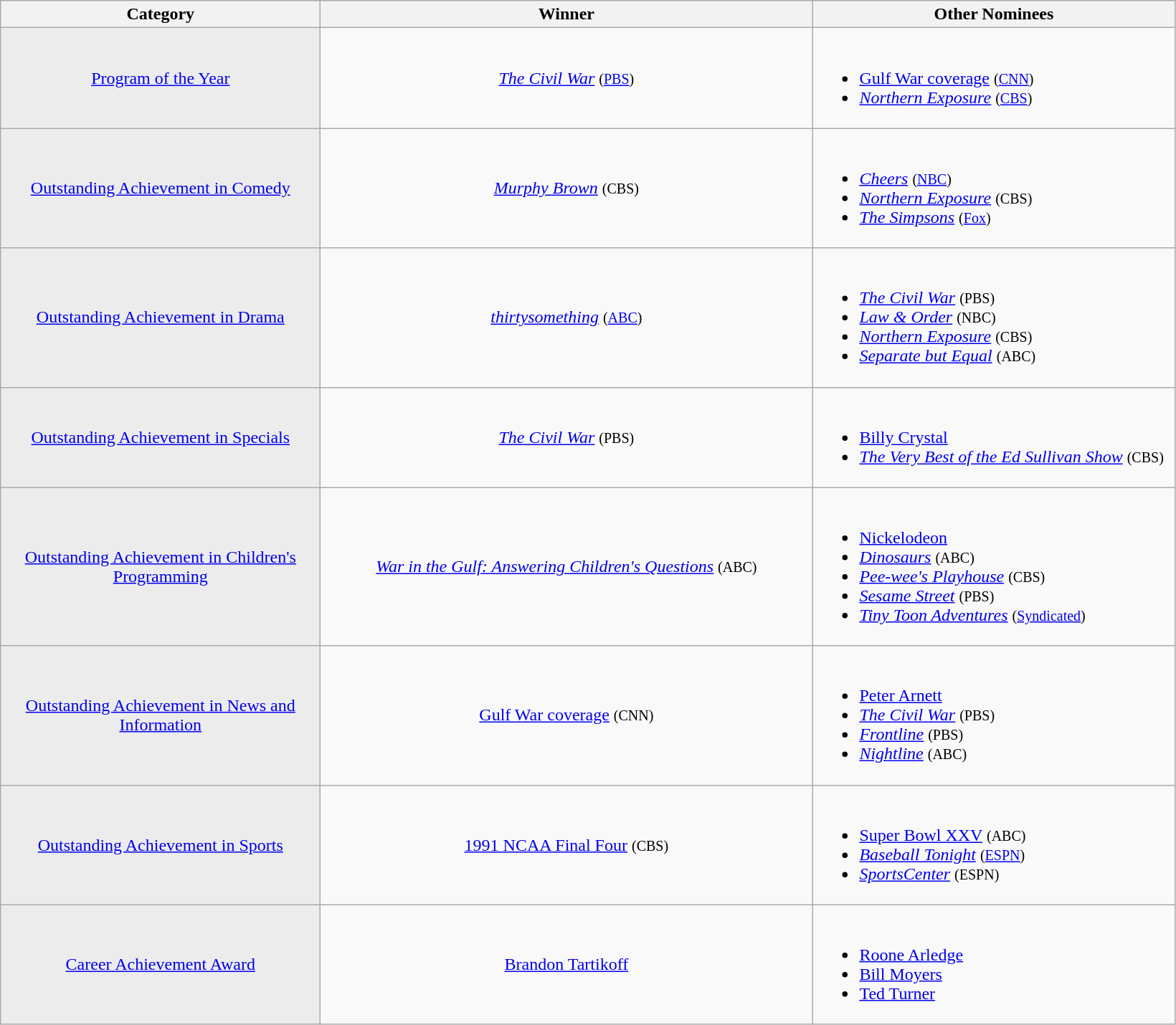<table class="wikitable">
<tr>
<th width="290">Category</th>
<th width="450">Winner</th>
<th width="330">Other Nominees</th>
</tr>
<tr>
<td align="center" style="background: #ececec; color: grey; vertical-align: middle; text-align: center;" class="table-na"><a href='#'>Program of the Year</a></td>
<td align="center"><em><a href='#'>The Civil War</a></em> <small>(<a href='#'>PBS</a>)</small></td>
<td><br><ul><li><a href='#'>Gulf War coverage</a> <small>(<a href='#'>CNN</a>)</small></li><li><em><a href='#'>Northern Exposure</a></em> <small>(<a href='#'>CBS</a>)</small></li></ul></td>
</tr>
<tr>
<td align="center" style="background: #ececec; color: grey; vertical-align: middle; text-align: center;" class="table-na"><a href='#'>Outstanding Achievement in Comedy</a></td>
<td align="center"><em><a href='#'>Murphy Brown</a></em> <small>(CBS)</small></td>
<td><br><ul><li><em><a href='#'>Cheers</a></em> <small>(<a href='#'>NBC</a>)</small></li><li><em><a href='#'>Northern Exposure</a></em> <small>(CBS)</small></li><li><em><a href='#'>The Simpsons</a></em> <small>(<a href='#'>Fox</a>)</small></li></ul></td>
</tr>
<tr>
<td align="center" style="background: #ececec; color: grey; vertical-align: middle; text-align: center;" class="table-na"><a href='#'>Outstanding Achievement in Drama</a></td>
<td align="center"><em><a href='#'>thirtysomething</a></em> <small>(<a href='#'>ABC</a>)</small></td>
<td><br><ul><li><em><a href='#'>The Civil War</a></em> <small>(PBS)</small></li><li><em><a href='#'>Law & Order</a></em> <small>(NBC)</small></li><li><em><a href='#'>Northern Exposure</a></em> <small>(CBS)</small></li><li><em><a href='#'>Separate but Equal</a></em> <small>(ABC)</small></li></ul></td>
</tr>
<tr>
<td align="center" style="background: #ececec; color: grey; vertical-align: middle; text-align: center;" class="table-na"><a href='#'>Outstanding Achievement in Specials</a></td>
<td align="center"><em><a href='#'>The Civil War</a></em> <small>(PBS)</small></td>
<td><br><ul><li><a href='#'>Billy Crystal</a></li><li><em><a href='#'>The Very Best of the Ed Sullivan Show</a></em> <small>(CBS)</small></li></ul></td>
</tr>
<tr>
<td align="center" style="background: #ececec; color: grey; vertical-align: middle; text-align: center;" class="table-na"><a href='#'>Outstanding Achievement in Children's Programming</a></td>
<td align="center"><em><a href='#'>War in the Gulf: Answering Children's Questions</a></em> <small>(ABC)</small></td>
<td><br><ul><li><a href='#'>Nickelodeon</a></li><li><em><a href='#'>Dinosaurs</a></em> <small>(ABC)</small></li><li><em><a href='#'>Pee-wee's Playhouse</a></em> <small>(CBS)</small></li><li><em><a href='#'>Sesame Street</a></em> <small>(PBS)</small></li><li><em><a href='#'>Tiny Toon Adventures</a></em> <small>(<a href='#'>Syndicated</a>)</small></li></ul></td>
</tr>
<tr>
<td align="center" style="background: #ececec; color: grey; vertical-align: middle; text-align: center;" class="table-na"><a href='#'>Outstanding Achievement in News and Information</a></td>
<td align="center"><a href='#'>Gulf War coverage</a> <small>(CNN)</small></td>
<td><br><ul><li><a href='#'>Peter Arnett</a></li><li><em><a href='#'>The Civil War</a></em> <small>(PBS)</small></li><li><em><a href='#'>Frontline</a></em> <small>(PBS)</small></li><li><em><a href='#'>Nightline</a></em> <small>(ABC)</small></li></ul></td>
</tr>
<tr>
<td align="center" style="background: #ececec; color: grey; vertical-align: middle; text-align: center;" class="table-na"><a href='#'>Outstanding Achievement in Sports</a></td>
<td align="center"><a href='#'>1991 NCAA Final Four</a> <small>(CBS)</small></td>
<td><br><ul><li><a href='#'>Super Bowl XXV</a> <small>(ABC)</small></li><li><em><a href='#'>Baseball Tonight</a></em> <small>(<a href='#'>ESPN</a>)</small></li><li><em><a href='#'>SportsCenter</a></em> <small>(ESPN)</small></li></ul></td>
</tr>
<tr>
<td align="center" style="background: #ececec; color: grey; vertical-align: middle; text-align: center;" class="table-na"><a href='#'>Career Achievement Award</a></td>
<td align="center"><a href='#'>Brandon Tartikoff</a></td>
<td><br><ul><li><a href='#'>Roone Arledge</a></li><li><a href='#'>Bill Moyers</a></li><li><a href='#'>Ted Turner</a></li></ul></td>
</tr>
</table>
